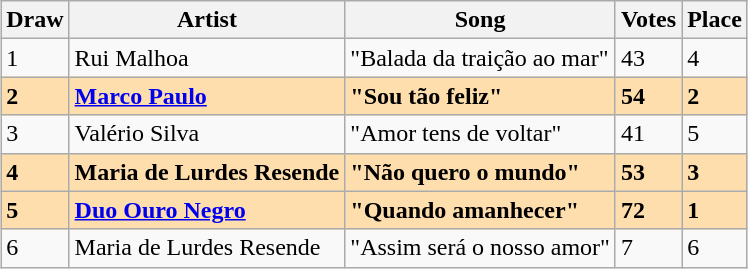<table class="sortable wikitable" style="margin: 1em auto 1em auto">
<tr>
<th>Draw</th>
<th>Artist</th>
<th>Song</th>
<th>Votes</th>
<th>Place</th>
</tr>
<tr>
<td>1</td>
<td>Rui Malhoa</td>
<td>"Balada da traição ao mar"</td>
<td>43</td>
<td>4</td>
</tr>
<tr style="font-weight:bold; background:#FFDEAD;">
<td>2</td>
<td><a href='#'>Marco Paulo</a></td>
<td>"Sou tão feliz"</td>
<td>54</td>
<td>2</td>
</tr>
<tr>
<td>3</td>
<td>Valério Silva</td>
<td>"Amor tens de voltar"</td>
<td>41</td>
<td>5</td>
</tr>
<tr style="font-weight:bold; background:#FFDEAD;">
<td>4</td>
<td>Maria de Lurdes Resende</td>
<td>"Não quero o mundo"</td>
<td>53</td>
<td>3</td>
</tr>
<tr style="font-weight:bold; background:#FFDEAD;">
<td>5</td>
<td><a href='#'>Duo Ouro Negro</a></td>
<td>"Quando amanhecer"</td>
<td>72</td>
<td>1</td>
</tr>
<tr>
<td>6</td>
<td>Maria de Lurdes Resende</td>
<td>"Assim será o nosso amor"</td>
<td>7</td>
<td>6</td>
</tr>
</table>
